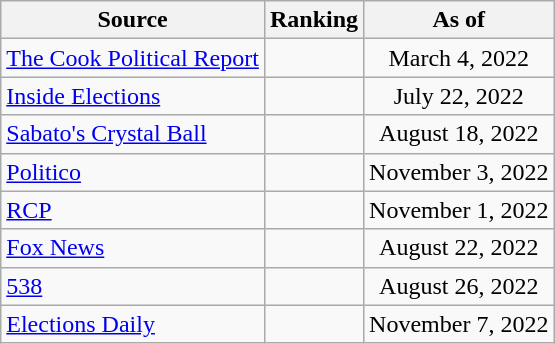<table class="wikitable" style="text-align:center">
<tr>
<th>Source</th>
<th>Ranking</th>
<th>As of</th>
</tr>
<tr>
<td align=left><a href='#'>The Cook Political Report</a></td>
<td></td>
<td>March 4, 2022</td>
</tr>
<tr>
<td align=left><a href='#'>Inside Elections</a></td>
<td></td>
<td>July 22, 2022</td>
</tr>
<tr>
<td align=left><a href='#'>Sabato's Crystal Ball</a></td>
<td></td>
<td>August 18, 2022</td>
</tr>
<tr>
<td align=left><a href='#'>Politico</a></td>
<td></td>
<td>November 3, 2022</td>
</tr>
<tr>
<td align=left><a href='#'>RCP</a></td>
<td></td>
<td>November 1, 2022</td>
</tr>
<tr>
<td align=left><a href='#'>Fox News</a></td>
<td></td>
<td>August 22, 2022</td>
</tr>
<tr>
<td align="left"><a href='#'>538</a></td>
<td></td>
<td>August 26, 2022</td>
</tr>
<tr>
<td align="left"><a href='#'>Elections Daily</a></td>
<td></td>
<td>November 7, 2022</td>
</tr>
</table>
